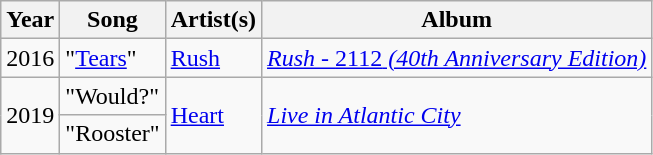<table class="wikitable">
<tr>
<th>Year</th>
<th>Song</th>
<th>Artist(s)</th>
<th>Album</th>
</tr>
<tr>
<td>2016</td>
<td>"<a href='#'>Tears</a>"</td>
<td><a href='#'>Rush</a></td>
<td><em><a href='#'>Rush - </em>2112<em> (40th Anniversary Edition)</a></em></td>
</tr>
<tr>
<td rowspan=2">2019</td>
<td>"Would?"</td>
<td rowspan=2"><a href='#'>Heart</a></td>
<td rowspan="2"><em><a href='#'>Live in Atlantic City</a></em></td>
</tr>
<tr>
<td>"Rooster"</td>
</tr>
</table>
